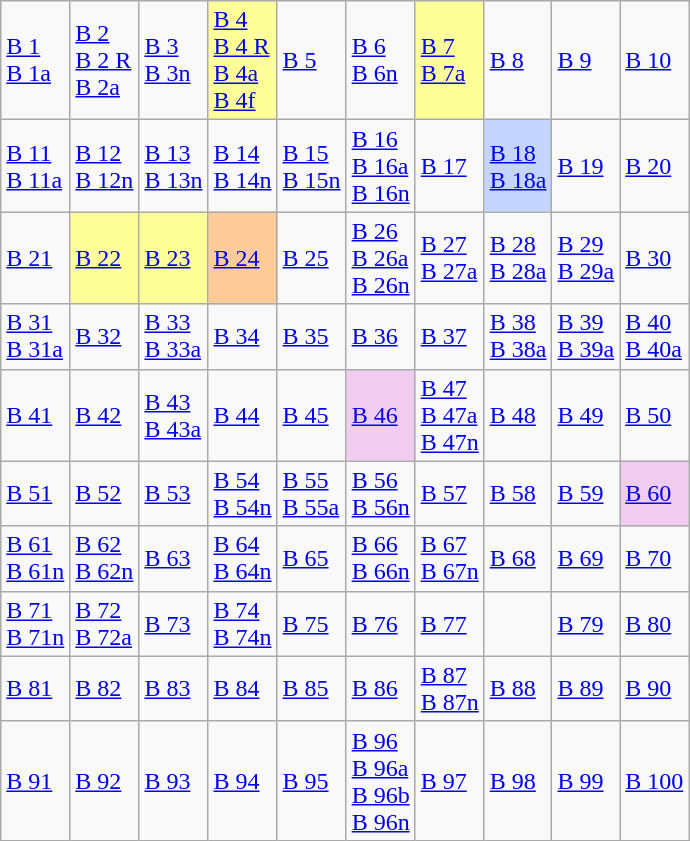<table class="wikitable">
<tr>
<td><a href='#'>B 1</a><br><span><a href='#'>B 1a</a></span></td>
<td><a href='#'>B 2</a><br><a href='#'>B 2 R</a><br><span><a href='#'>B 2a</a></span></td>
<td><a href='#'>B 3</a><br><span><a href='#'>B 3n</a></span></td>
<td style="background: #ffff99;"><a href='#'>B 4</a><br><span><a href='#'>B 4 R</a></span><br><span><a href='#'>B 4a</a></span><br><span><a href='#'>B 4f</a></span></td>
<td><a href='#'>B 5</a></td>
<td><a href='#'>B 6</a><br><span><a href='#'>B 6n</a></span></td>
<td style="background: #ffff99;"><a href='#'>B 7</a><br><span><a href='#'>B 7a</a></span></td>
<td><a href='#'>B 8</a></td>
<td><a href='#'>B 9</a></td>
<td><a href='#'>B 10</a></td>
</tr>
<tr>
<td><a href='#'>B 11</a><br><span><a href='#'>B 11a</a></span></td>
<td><a href='#'>B 12</a><br><span><a href='#'>B 12n</a></span></td>
<td><a href='#'>B 13</a><br><span><a href='#'>B 13n</a></span></td>
<td><a href='#'>B 14</a><br><span><a href='#'>B 14n</a></span></td>
<td><a href='#'>B 15</a><br><span><a href='#'>B 15n</a></span></td>
<td><a href='#'>B 16</a><br><a href='#'>B 16a</a><br><span><a href='#'>B 16n</a></span></td>
<td><a href='#'>B 17</a></td>
<td style="background: #C4D5FF;"><a href='#'>B 18</a><br><span><a href='#'>B 18a</a></span></td>
<td><a href='#'>B 19</a></td>
<td><a href='#'>B 20</a></td>
</tr>
<tr>
<td><a href='#'>B 21</a></td>
<td style="background: #ffff99;"><a href='#'>B 22</a></td>
<td style="background: #ffff99;"><a href='#'>B 23</a></td>
<td style="background: #FFCC99;"><a href='#'>B 24</a></td>
<td><a href='#'>B 25</a></td>
<td><a href='#'>B 26</a><br><span><a href='#'>B 26a</a></span><br><span><a href='#'>B 26n</a></span></td>
<td><a href='#'>B 27</a><br><span><a href='#'>B 27a</a></span></td>
<td><a href='#'>B 28</a><br><span><a href='#'>B 28a</a></span></td>
<td><a href='#'>B 29</a><br><span><a href='#'>B 29a</a></span></td>
<td><a href='#'>B 30</a></td>
</tr>
<tr>
<td><a href='#'>B 31</a><br><span><a href='#'>B 31a</a></span></td>
<td><a href='#'>B 32</a></td>
<td><a href='#'>B 33</a><br><span><a href='#'>B 33a</a></span></td>
<td><a href='#'>B 34</a></td>
<td><a href='#'>B 35</a></td>
<td><a href='#'>B 36</a></td>
<td><a href='#'>B 37</a></td>
<td><a href='#'>B 38</a><br><a href='#'>B 38a</a></td>
<td><a href='#'>B 39</a><br><a href='#'>B 39a</a></td>
<td><a href='#'>B 40</a><br><a href='#'>B 40a</a></td>
</tr>
<tr>
<td><a href='#'>B 41</a></td>
<td><a href='#'>B 42</a></td>
<td><a href='#'>B 43</a><br><a href='#'>B 43a</a></td>
<td><a href='#'>B 44</a></td>
<td><a href='#'>B 45</a></td>
<td style="background: #F0CCF0;"><a href='#'>B 46</a></td>
<td><a href='#'>B 47</a><br><span><a href='#'>B 47a</a></span><br><span><a href='#'>B 47n</a></span></td>
<td><a href='#'>B 48</a></td>
<td><a href='#'>B 49</a></td>
<td><a href='#'>B 50</a></td>
</tr>
<tr>
<td><a href='#'>B 51</a></td>
<td><a href='#'>B 52</a></td>
<td><a href='#'>B 53</a></td>
<td><a href='#'>B 54</a><br><a href='#'>B 54n</a></td>
<td><a href='#'>B 55</a><br><span><a href='#'>B 55a</a></span></td>
<td><a href='#'>B 56</a><br><span><a href='#'>B 56n</a></span></td>
<td><a href='#'>B 57</a></td>
<td><a href='#'>B 58</a></td>
<td><a href='#'>B 59</a></td>
<td style="background: #F0CCF0;"><a href='#'>B 60</a></td>
</tr>
<tr>
<td><a href='#'>B 61</a><br><span><a href='#'>B 61n</a></span></td>
<td><a href='#'>B 62</a><br><span><a href='#'>B 62n</a></span></td>
<td><a href='#'>B 63</a></td>
<td><a href='#'>B 64</a><br><span><a href='#'>B 64n</a></span></td>
<td><a href='#'>B 65</a></td>
<td><a href='#'>B 66</a><br><a href='#'>B 66n</a></td>
<td><a href='#'>B 67</a><br><span><a href='#'>B 67n</a></span></td>
<td><a href='#'>B 68</a></td>
<td><a href='#'>B 69</a></td>
<td><a href='#'>B 70</a></td>
</tr>
<tr>
<td><a href='#'>B 71</a><br><span><a href='#'>B 71n</a></span></td>
<td><a href='#'>B 72</a><br><span><a href='#'>B 72a</a></span></td>
<td><a href='#'>B 73</a></td>
<td><a href='#'>B 74</a><br><span><a href='#'>B 74n</a></span></td>
<td><a href='#'>B 75</a></td>
<td><a href='#'>B 76</a></td>
<td><a href='#'>B 77</a></td>
<td> </td>
<td><a href='#'>B 79</a></td>
<td><a href='#'>B 80</a></td>
</tr>
<tr>
<td><a href='#'>B 81</a></td>
<td><a href='#'>B 82</a></td>
<td><a href='#'>B 83</a></td>
<td><a href='#'>B 84</a></td>
<td><a href='#'>B 85</a></td>
<td><a href='#'>B 86</a></td>
<td><a href='#'>B 87</a><br><span><a href='#'>B 87n</a></span></td>
<td><a href='#'>B 88</a></td>
<td><a href='#'>B 89</a></td>
<td><a href='#'>B 90</a></td>
</tr>
<tr>
<td><a href='#'>B 91</a></td>
<td><a href='#'>B 92</a></td>
<td><a href='#'>B 93</a></td>
<td><a href='#'>B 94</a></td>
<td><a href='#'>B 95</a></td>
<td><a href='#'>B 96</a><br><span><a href='#'>B 96a</a></span><br><span><a href='#'>B 96b</a></span><br><span><a href='#'>B 96n</a></span></td>
<td><a href='#'>B 97</a></td>
<td><a href='#'>B 98</a></td>
<td><a href='#'>B 99</a></td>
<td><a href='#'>B 100</a></td>
</tr>
</table>
